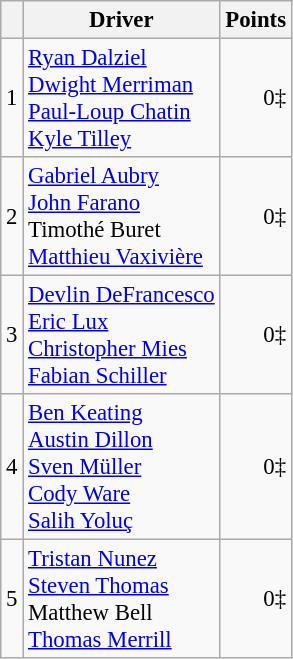<table class="wikitable" style="font-size: 95%;">
<tr>
<th scope="col"></th>
<th scope="col">Driver</th>
<th scope="col">Points</th>
</tr>
<tr>
<td align=center>1</td>
<td> <a href='#'>Ryan Dalziel</a><br> <a href='#'>Dwight Merriman</a><br> <a href='#'>Paul-Loup Chatin</a><br> <a href='#'>Kyle Tilley</a></td>
<td align=right>0‡</td>
</tr>
<tr>
<td align=center>2</td>
<td> <a href='#'>Gabriel Aubry</a><br> <a href='#'>John Farano</a><br> Timothé Buret<br> <a href='#'>Matthieu Vaxivière</a></td>
<td align=right>0‡</td>
</tr>
<tr>
<td align=center>3</td>
<td> <a href='#'>Devlin DeFrancesco</a><br> <a href='#'>Eric Lux</a><br> <a href='#'>Christopher Mies</a><br> <a href='#'>Fabian Schiller</a></td>
<td align=right>0‡</td>
</tr>
<tr>
<td align=center>4</td>
<td> <a href='#'>Ben Keating</a><br>  <a href='#'>Austin Dillon</a><br> <a href='#'>Sven Müller</a><br> <a href='#'>Cody Ware</a><br> <a href='#'>Salih Yoluç</a></td>
<td align=right>0‡</td>
</tr>
<tr>
<td align=center>5</td>
<td> <a href='#'>Tristan Nunez</a><br> <a href='#'>Steven Thomas</a><br> Matthew Bell<br> <a href='#'>Thomas Merrill</a></td>
<td align=right>0‡</td>
</tr>
</table>
